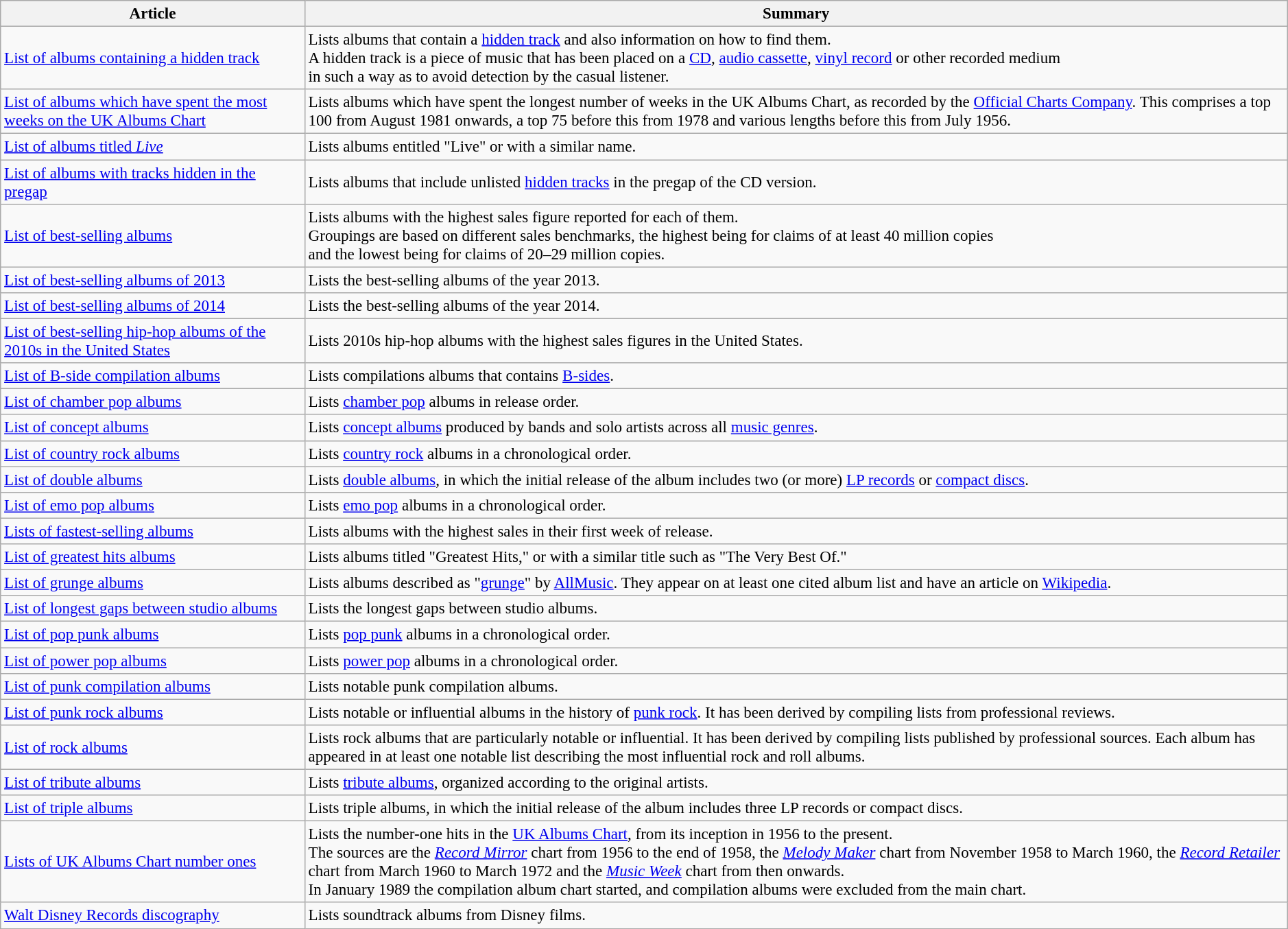<table class="wikitable sortable" style="font-size:96%; margin: 6px;">
<tr>
<th width:40%;">Article</th>
<th width:60%;">Summary</th>
</tr>
<tr>
<td><a href='#'>List of albums containing a hidden track</a></td>
<td>Lists albums that contain a <a href='#'>hidden track</a> and also information on how to find them.<br>A hidden track is a piece of music that has been placed on a <a href='#'>CD</a>, <a href='#'>audio cassette</a>, <a href='#'>vinyl record</a> or other recorded medium<br>in such a way as to avoid detection by the casual listener.</td>
</tr>
<tr>
<td><a href='#'>List of albums which have spent the most weeks on the UK Albums Chart</a></td>
<td>Lists albums which have spent the longest number of weeks in the UK Albums Chart, as recorded by the <a href='#'>Official Charts Company</a>. This comprises a top 100 from August 1981 onwards, a top 75 before this from 1978 and various lengths before this from July 1956.</td>
</tr>
<tr>
<td><a href='#'>List of albums titled <em>Live</em></a></td>
<td>Lists albums entitled "Live" or with a similar name.</td>
</tr>
<tr>
<td><a href='#'>List of albums with tracks hidden in the pregap</a></td>
<td>Lists albums that include unlisted <a href='#'>hidden tracks</a> in the pregap of the CD version.</td>
</tr>
<tr>
<td><a href='#'>List of best-selling albums</a></td>
<td>Lists albums with the highest sales figure reported for each of them.<br>Groupings are based on different sales benchmarks, the highest being for claims of at least 40 million copies<br>and the lowest being for claims of 20–29 million copies.</td>
</tr>
<tr>
<td><a href='#'>List of best-selling albums of 2013</a></td>
<td>Lists the best-selling albums of the year 2013.</td>
</tr>
<tr>
<td><a href='#'>List of best-selling albums of 2014</a></td>
<td>Lists the best-selling albums of the year 2014.</td>
</tr>
<tr>
<td><a href='#'>List of best-selling hip-hop albums of the 2010s in the United States</a></td>
<td>Lists 2010s hip-hop albums with the highest sales figures in the United States.</td>
</tr>
<tr>
<td><a href='#'>List of B-side compilation albums</a></td>
<td>Lists compilations albums that contains <a href='#'>B-sides</a>.</td>
</tr>
<tr>
<td><a href='#'>List of chamber pop albums</a></td>
<td>Lists <a href='#'>chamber pop</a> albums in release order.</td>
</tr>
<tr>
<td><a href='#'>List of concept albums</a></td>
<td>Lists <a href='#'>concept albums</a> produced by bands and solo artists across all <a href='#'>music genres</a>.</td>
</tr>
<tr>
<td><a href='#'>List of country rock albums</a></td>
<td>Lists <a href='#'>country rock</a> albums in a chronological order.</td>
</tr>
<tr>
<td><a href='#'>List of double albums</a></td>
<td>Lists <a href='#'>double albums</a>, in which the initial release of the album includes two (or more) <a href='#'>LP records</a> or <a href='#'>compact discs</a>.</td>
</tr>
<tr>
<td><a href='#'>List of emo pop albums</a></td>
<td>Lists <a href='#'>emo pop</a> albums in a chronological order.</td>
</tr>
<tr>
<td><a href='#'>Lists of fastest-selling albums</a></td>
<td>Lists albums with the highest sales in their first week of release.</td>
</tr>
<tr>
<td><a href='#'>List of greatest hits albums</a></td>
<td>Lists albums titled "Greatest Hits," or with a similar title such as "The Very Best Of."</td>
</tr>
<tr>
<td><a href='#'>List of grunge albums</a></td>
<td>Lists albums described as "<a href='#'>grunge</a>" by <a href='#'>AllMusic</a>. They appear on at least one cited album list and have an article on <a href='#'>Wikipedia</a>.</td>
</tr>
<tr>
<td><a href='#'>List of longest gaps between studio albums</a></td>
<td>Lists the longest gaps between studio albums.</td>
</tr>
<tr>
<td><a href='#'>List of pop punk albums</a></td>
<td>Lists <a href='#'>pop punk</a> albums in a chronological order.</td>
</tr>
<tr>
<td><a href='#'>List of power pop albums</a></td>
<td>Lists <a href='#'>power pop</a> albums in a chronological order.</td>
</tr>
<tr>
<td><a href='#'>List of punk compilation albums</a></td>
<td>Lists notable punk compilation albums.</td>
</tr>
<tr>
<td><a href='#'>List of punk rock albums</a></td>
<td>Lists notable or influential albums in the history of <a href='#'>punk rock</a>. It has been derived by compiling lists from professional reviews.</td>
</tr>
<tr>
<td><a href='#'>List of rock albums</a></td>
<td>Lists rock albums that are particularly notable or influential. It has been derived by compiling lists published by professional sources. Each album has appeared in at least one notable list describing the most influential rock and roll albums.</td>
</tr>
<tr>
<td><a href='#'>List of tribute albums</a></td>
<td>Lists <a href='#'>tribute albums</a>, organized according to the original artists.</td>
</tr>
<tr>
<td><a href='#'>List of triple albums</a></td>
<td>Lists triple albums, in which the initial release of the album includes three LP records or compact discs.</td>
</tr>
<tr>
<td><a href='#'>Lists of UK Albums Chart number ones</a></td>
<td>Lists the number-one hits in the <a href='#'>UK Albums Chart</a>, from its inception in 1956 to the present.<br>The sources are the <em><a href='#'>Record Mirror</a></em> chart from 1956 to the end of 1958, the <em><a href='#'>Melody Maker</a></em> chart from November 1958 to March 1960, the <em><a href='#'>Record Retailer</a></em> chart  from March 1960 to March 1972 and the <em><a href='#'>Music Week</a></em> chart from then onwards.<br>In January 1989 the compilation album chart started, and compilation albums were excluded from the main chart.</td>
</tr>
<tr>
<td><a href='#'>Walt Disney Records discography</a></td>
<td>Lists soundtrack albums from Disney films.</td>
</tr>
</table>
